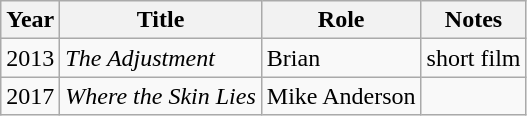<table class="wikitable sortable">
<tr>
<th>Year</th>
<th>Title</th>
<th>Role</th>
<th class="unsortable">Notes</th>
</tr>
<tr>
<td>2013</td>
<td><em>The Adjustment</em></td>
<td>Brian</td>
<td>short film</td>
</tr>
<tr>
<td>2017</td>
<td><em>Where the Skin Lies</em></td>
<td>Mike Anderson</td>
<td></td>
</tr>
</table>
